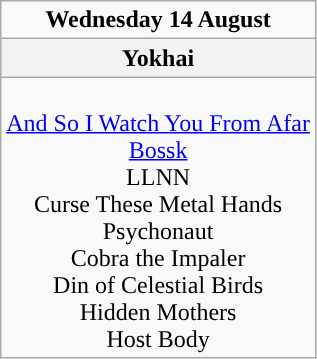<table class="wikitable">
<tr>
<td colspan="1" style="text-align:center;"><strong>Wednesday 14 August</strong></td>
</tr>
<tr>
<th>Yokhai</th>
</tr>
<tr>
<td style="text-align:center; vertical-align:top;"><br><a href='#'>And So I Watch You From Afar</a><br>
<a href='#'>Bossk</a><br>
LLNN<br>
Curse These Metal Hands<br>
Psychonaut<br>
Cobra the Impaler<br>
Din of Celestial Birds<br>
Hidden Mothers<br>
Host Body</td>
</tr>
</table>
